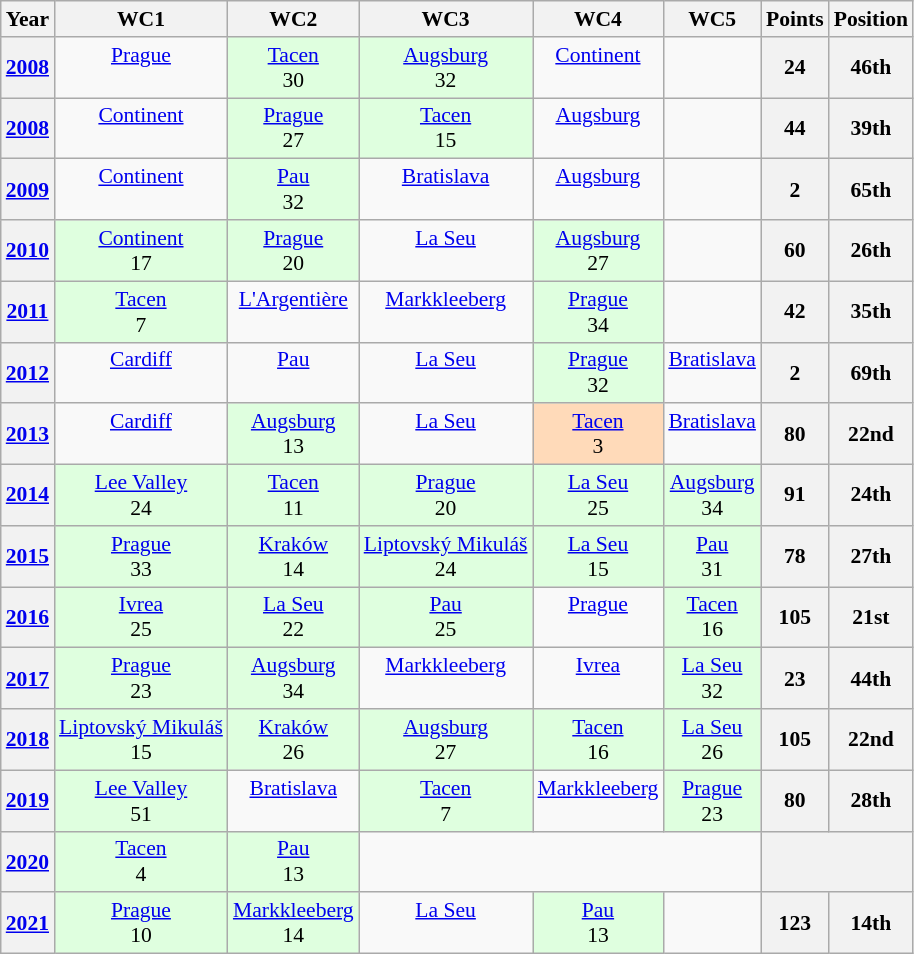<table class="wikitable" style="font-size: 90%; text-align: center">
<tr>
<th>Year</th>
<th>WC1</th>
<th>WC2</th>
<th>WC3</th>
<th>WC4</th>
<th>WC5</th>
<th>Points</th>
<th>Position</th>
</tr>
<tr>
<th><a href='#'>2008</a></th>
<td><a href='#'>Prague</a> <br> </td>
<td style="background:#DFFFDF;"><a href='#'>Tacen</a> <br>30</td>
<td style="background:#DFFFDF;"><a href='#'>Augsburg</a> <br>32</td>
<td><a href='#'>Continent</a> <br> </td>
<td></td>
<th>24</th>
<th>46th</th>
</tr>
<tr>
<th><a href='#'>2008</a></th>
<td><a href='#'>Continent</a> <br> </td>
<td style="background:#DFFFDF;"><a href='#'>Prague</a> <br>27</td>
<td style="background:#DFFFDF;"><a href='#'>Tacen</a> <br>15</td>
<td><a href='#'>Augsburg</a> <br> </td>
<td></td>
<th>44</th>
<th>39th</th>
</tr>
<tr>
<th><a href='#'>2009</a></th>
<td><a href='#'>Continent</a> <br> </td>
<td style="background:#DFFFDF;"><a href='#'>Pau</a> <br>32</td>
<td><a href='#'>Bratislava</a> <br> </td>
<td><a href='#'>Augsburg</a> <br> </td>
<td></td>
<th>2</th>
<th>65th</th>
</tr>
<tr>
<th><a href='#'>2010</a></th>
<td style="background:#DFFFDF;"><a href='#'>Continent</a> <br>17</td>
<td style="background:#DFFFDF;"><a href='#'>Prague</a> <br>20</td>
<td><a href='#'>La Seu</a> <br> </td>
<td style="background:#DFFFDF;"><a href='#'>Augsburg</a> <br>27</td>
<td></td>
<th>60</th>
<th>26th</th>
</tr>
<tr>
<th><a href='#'>2011</a></th>
<td style="background:#DFFFDF;"><a href='#'>Tacen</a> <br>7</td>
<td><a href='#'>L'Argentière</a><br> </td>
<td><a href='#'>Markkleeberg</a><br> </td>
<td style="background:#DFFFDF;"><a href='#'>Prague</a> <br>34</td>
<td></td>
<th>42</th>
<th>35th</th>
</tr>
<tr>
<th><a href='#'>2012</a></th>
<td><a href='#'>Cardiff</a> <br> </td>
<td><a href='#'>Pau</a> <br> </td>
<td><a href='#'>La Seu</a> <br> </td>
<td style="background:#DFFFDF;"><a href='#'>Prague</a> <br>32</td>
<td><a href='#'>Bratislava</a> <br> </td>
<th>2</th>
<th>69th</th>
</tr>
<tr>
<th><a href='#'>2013</a></th>
<td><a href='#'>Cardiff</a> <br> </td>
<td style="background:#DFFFDF;"><a href='#'>Augsburg</a> <br>13</td>
<td><a href='#'>La Seu</a> <br> </td>
<td style="background:#FFDAB9;"><a href='#'>Tacen</a> <br>3</td>
<td><a href='#'>Bratislava</a> <br> </td>
<th>80</th>
<th>22nd</th>
</tr>
<tr>
<th><a href='#'>2014</a></th>
<td style="background:#DFFFDF;"><a href='#'>Lee Valley</a> <br>24</td>
<td style="background:#DFFFDF;"><a href='#'>Tacen</a> <br>11</td>
<td style="background:#DFFFDF;"><a href='#'>Prague</a> <br>20</td>
<td style="background:#DFFFDF;"><a href='#'>La Seu</a> <br>25</td>
<td style="background:#DFFFDF;"><a href='#'>Augsburg</a> <br>34</td>
<th>91</th>
<th>24th</th>
</tr>
<tr>
<th><a href='#'>2015</a></th>
<td style="background:#DFFFDF;"><a href='#'>Prague</a> <br>33</td>
<td style="background:#DFFFDF;"><a href='#'>Kraków</a> <br>14</td>
<td style="background:#DFFFDF;"><a href='#'>Liptovský Mikuláš</a> <br>24</td>
<td style="background:#DFFFDF;"><a href='#'>La Seu</a> <br>15</td>
<td style="background:#DFFFDF;"><a href='#'>Pau</a> <br>31</td>
<th>78</th>
<th>27th</th>
</tr>
<tr>
<th><a href='#'>2016</a></th>
<td style="background:#DFFFDF;"><a href='#'>Ivrea</a> <br>25</td>
<td style="background:#DFFFDF;"><a href='#'>La Seu</a> <br>22</td>
<td style="background:#DFFFDF;"><a href='#'>Pau</a> <br>25</td>
<td><a href='#'>Prague</a> <br> </td>
<td style="background:#DFFFDF;"><a href='#'>Tacen</a> <br>16</td>
<th>105</th>
<th>21st</th>
</tr>
<tr>
<th><a href='#'>2017</a></th>
<td style="background:#DFFFDF;"><a href='#'>Prague</a> <br>23</td>
<td style="background:#DFFFDF;"><a href='#'>Augsburg</a> <br>34</td>
<td><a href='#'>Markkleeberg</a><br> </td>
<td><a href='#'>Ivrea</a> <br> </td>
<td style="background:#DFFFDF;"><a href='#'>La Seu</a> <br>32</td>
<th>23</th>
<th>44th</th>
</tr>
<tr>
<th><a href='#'>2018</a></th>
<td style="background:#DFFFDF;"><a href='#'>Liptovský Mikuláš</a> <br>15</td>
<td style="background:#DFFFDF;"><a href='#'>Kraków</a> <br>26</td>
<td style="background:#DFFFDF;"><a href='#'>Augsburg</a> <br>27</td>
<td style="background:#DFFFDF;"><a href='#'>Tacen</a> <br>16</td>
<td style="background:#DFFFDF;"><a href='#'>La Seu</a> <br>26</td>
<th>105</th>
<th>22nd</th>
</tr>
<tr>
<th><a href='#'>2019</a></th>
<td style="background:#DFFFDF;"><a href='#'>Lee Valley</a> <br>51</td>
<td><a href='#'>Bratislava</a> <br> </td>
<td style="background:#DFFFDF;"><a href='#'>Tacen</a> <br>7</td>
<td><a href='#'>Markkleeberg</a><br> </td>
<td style="background:#DFFFDF;"><a href='#'>Prague</a> <br>23</td>
<th>80</th>
<th>28th</th>
</tr>
<tr>
<th><a href='#'>2020</a></th>
<td style="background:#DFFFDF;"><a href='#'>Tacen</a> <br>4</td>
<td style="background:#DFFFDF;"><a href='#'>Pau</a> <br>13</td>
<td colspan=3></td>
<th colspan=2></th>
</tr>
<tr>
<th><a href='#'>2021</a></th>
<td style="background:#DFFFDF;"><a href='#'>Prague</a> <br>10</td>
<td style="background:#DFFFDF;"><a href='#'>Markkleeberg</a><br>14</td>
<td><a href='#'>La Seu</a> <br> </td>
<td style="background:#DFFFDF;"><a href='#'>Pau</a> <br>13</td>
<td></td>
<th>123</th>
<th>14th</th>
</tr>
</table>
